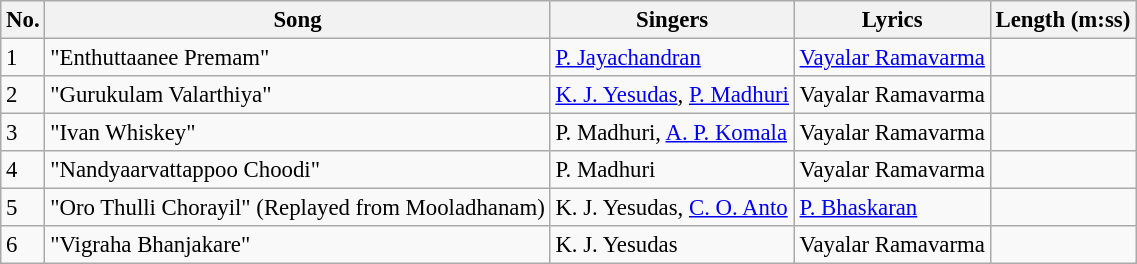<table class="wikitable" style="font-size:95%;">
<tr>
<th>No.</th>
<th>Song</th>
<th>Singers</th>
<th>Lyrics</th>
<th>Length (m:ss)</th>
</tr>
<tr>
<td>1</td>
<td>"Enthuttaanee Premam"</td>
<td><a href='#'>P. Jayachandran</a></td>
<td><a href='#'>Vayalar Ramavarma</a></td>
<td></td>
</tr>
<tr>
<td>2</td>
<td>"Gurukulam Valarthiya"</td>
<td><a href='#'>K. J. Yesudas</a>, <a href='#'>P. Madhuri</a></td>
<td>Vayalar Ramavarma</td>
<td></td>
</tr>
<tr>
<td>3</td>
<td>"Ivan Whiskey"</td>
<td>P. Madhuri, <a href='#'>A. P. Komala</a></td>
<td>Vayalar Ramavarma</td>
<td></td>
</tr>
<tr>
<td>4</td>
<td>"Nandyaarvattappoo Choodi"</td>
<td>P. Madhuri</td>
<td>Vayalar Ramavarma</td>
<td></td>
</tr>
<tr>
<td>5</td>
<td>"Oro Thulli Chorayil" (Replayed from Mooladhanam)</td>
<td>K. J. Yesudas, <a href='#'>C. O. Anto</a></td>
<td><a href='#'>P. Bhaskaran</a></td>
<td></td>
</tr>
<tr>
<td>6</td>
<td>"Vigraha Bhanjakare"</td>
<td>K. J. Yesudas</td>
<td>Vayalar Ramavarma</td>
<td></td>
</tr>
</table>
